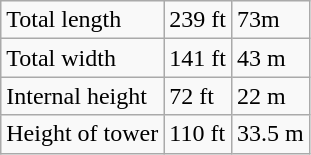<table class="wikitable">
<tr>
<td>Total length</td>
<td>239 ft</td>
<td>73m</td>
</tr>
<tr>
<td>Total width</td>
<td>141 ft</td>
<td>43 m</td>
</tr>
<tr>
<td>Internal height</td>
<td>72 ft</td>
<td>22 m</td>
</tr>
<tr>
<td>Height of tower</td>
<td>110 ft</td>
<td>33.5 m</td>
</tr>
</table>
